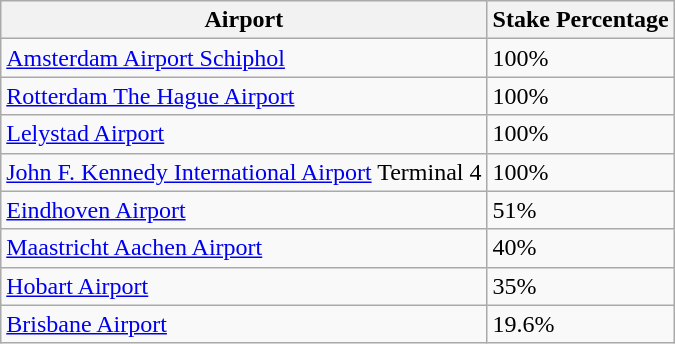<table class="wikitable">
<tr>
<th>Airport</th>
<th>Stake Percentage</th>
</tr>
<tr>
<td><a href='#'>Amsterdam Airport Schiphol</a></td>
<td>100%</td>
</tr>
<tr>
<td><a href='#'>Rotterdam The Hague Airport</a></td>
<td>100%</td>
</tr>
<tr>
<td><a href='#'>Lelystad Airport</a></td>
<td>100%</td>
</tr>
<tr>
<td><a href='#'>John F. Kennedy International Airport</a> Terminal 4</td>
<td>100%</td>
</tr>
<tr>
<td><a href='#'>Eindhoven Airport</a></td>
<td>51%</td>
</tr>
<tr>
<td><a href='#'>Maastricht Aachen Airport</a></td>
<td>40%</td>
</tr>
<tr>
<td><a href='#'>Hobart Airport</a></td>
<td>35%</td>
</tr>
<tr>
<td><a href='#'>Brisbane Airport</a></td>
<td>19.6% </td>
</tr>
</table>
